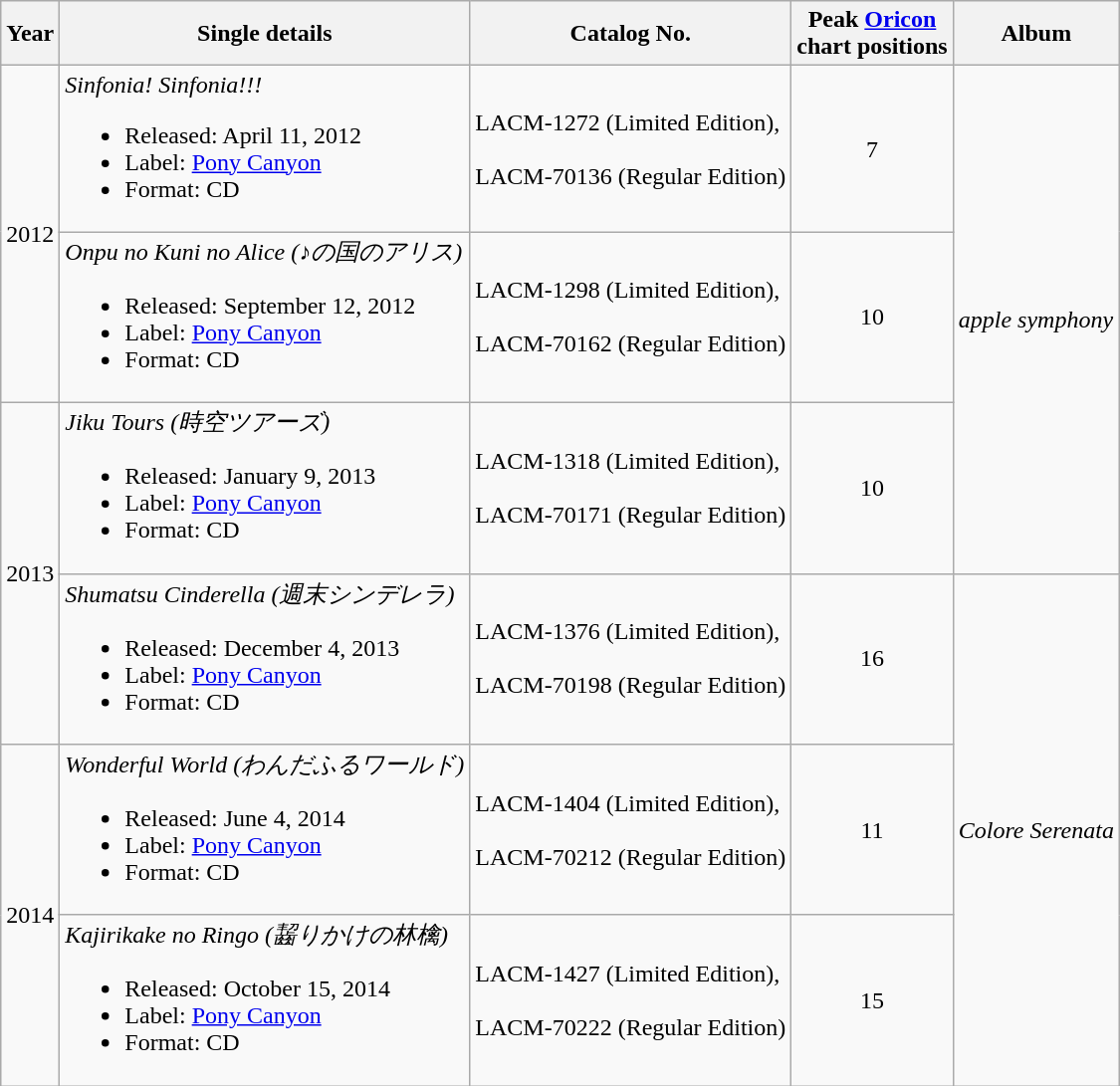<table class="wikitable">
<tr>
<th>Year</th>
<th>Single details</th>
<th>Catalog No.</th>
<th>Peak <a href='#'>Oricon</a><br> chart positions</th>
<th>Album</th>
</tr>
<tr>
<td rowspan="2">2012</td>
<td align="left"><em>Sinfonia! Sinfonia!!!</em><br><ul><li>Released: April 11, 2012</li><li>Label: <a href='#'>Pony Canyon</a></li><li>Format: CD</li></ul></td>
<td>LACM-1272 (Limited Edition),<br><br>LACM-70136 (Regular Edition)</td>
<td align="center">7</td>
<td rowspan="3"><em>apple symphony</em></td>
</tr>
<tr>
<td align="left"><em>Onpu no Kuni no Alice (♪の国のアリス)</em><br><ul><li>Released: September 12, 2012</li><li>Label: <a href='#'>Pony Canyon</a></li><li>Format: CD</li></ul></td>
<td>LACM-1298 (Limited Edition),<br><br>LACM-70162 (Regular Edition)</td>
<td align="center">10</td>
</tr>
<tr>
<td rowspan="2">2013</td>
<td align="left"><em>Jiku Tours (時空ツアーズ)</em><br><ul><li>Released: January 9, 2013</li><li>Label: <a href='#'>Pony Canyon</a></li><li>Format: CD</li></ul></td>
<td>LACM-1318 (Limited Edition),<br><br>LACM-70171 (Regular Edition)</td>
<td align="center">10</td>
</tr>
<tr>
<td align="left"><em>Shumatsu Cinderella (週末シンデレラ)</em><br><ul><li>Released: December 4, 2013</li><li>Label: <a href='#'>Pony Canyon</a></li><li>Format: CD</li></ul></td>
<td>LACM-1376 (Limited Edition),<br><br>LACM-70198 (Regular Edition)</td>
<td align="center">16</td>
<td rowspan="3"><em>Colore Serenata</em></td>
</tr>
<tr>
<td rowspan="2">2014</td>
<td align="left"><em>Wonderful World (わんだふるワールド)</em><br><ul><li>Released: June 4, 2014</li><li>Label: <a href='#'>Pony Canyon</a></li><li>Format: CD</li></ul></td>
<td>LACM-1404 (Limited Edition),<br><br>LACM-70212 (Regular Edition)</td>
<td align="center">11</td>
</tr>
<tr>
<td align="left"><em>Kajirikake no Ringo (齧りかけの林檎)</em><br><ul><li>Released: October 15, 2014</li><li>Label: <a href='#'>Pony Canyon</a></li><li>Format: CD</li></ul></td>
<td>LACM-1427 (Limited Edition),<br><br>LACM-70222 (Regular Edition)</td>
<td align="center">15</td>
</tr>
</table>
